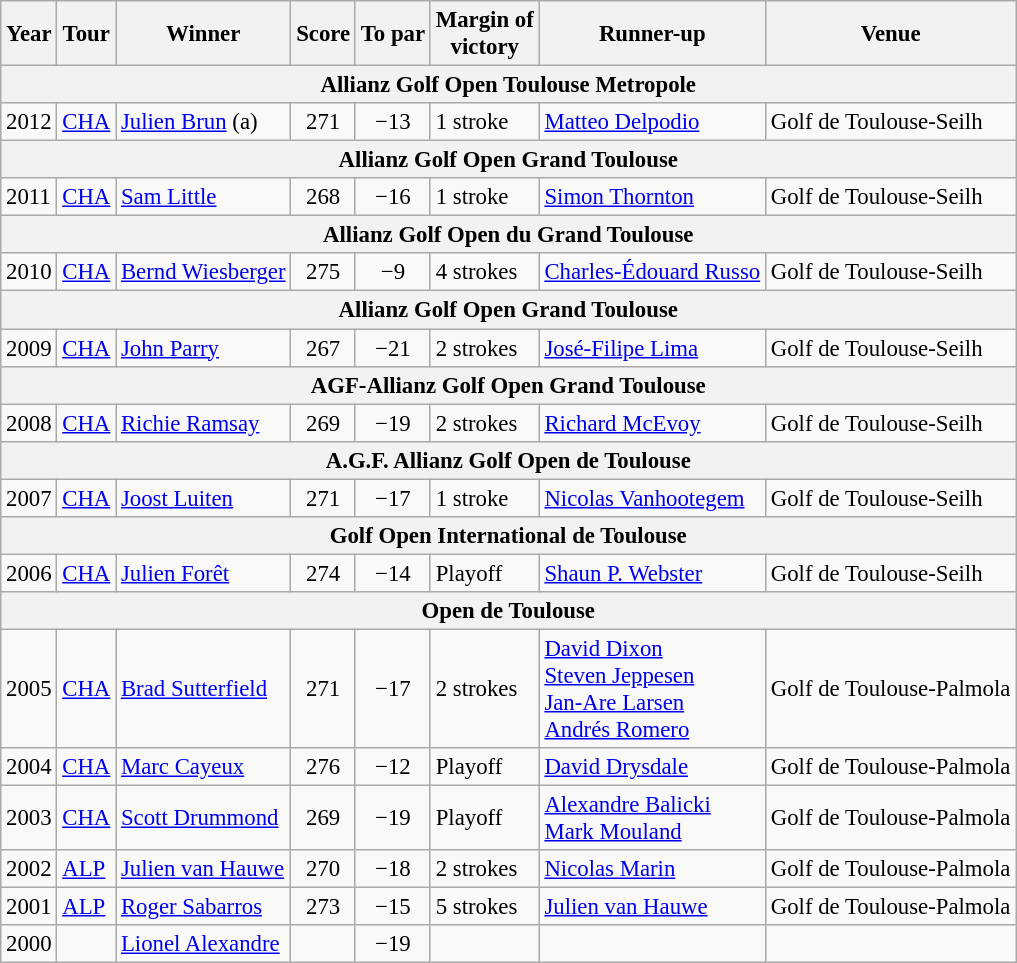<table class=wikitable style="font-size:95%">
<tr>
<th>Year</th>
<th>Tour</th>
<th>Winner</th>
<th>Score</th>
<th>To par</th>
<th>Margin of<br>victory</th>
<th>Runner-up</th>
<th>Venue</th>
</tr>
<tr>
<th colspan=8>Allianz Golf Open Toulouse Metropole</th>
</tr>
<tr>
<td>2012</td>
<td><a href='#'>CHA</a></td>
<td> <a href='#'>Julien Brun</a> (a)</td>
<td align=center>271</td>
<td align=center>−13</td>
<td>1 stroke</td>
<td> <a href='#'>Matteo Delpodio</a></td>
<td>Golf de Toulouse-Seilh</td>
</tr>
<tr>
<th colspan=8>Allianz Golf Open Grand Toulouse</th>
</tr>
<tr>
<td>2011</td>
<td><a href='#'>CHA</a></td>
<td> <a href='#'>Sam Little</a></td>
<td align=center>268</td>
<td align=center>−16</td>
<td>1 stroke</td>
<td> <a href='#'>Simon Thornton</a></td>
<td>Golf de Toulouse-Seilh</td>
</tr>
<tr>
<th colspan=8>Allianz Golf Open du Grand Toulouse</th>
</tr>
<tr>
<td>2010</td>
<td><a href='#'>CHA</a></td>
<td> <a href='#'>Bernd Wiesberger</a></td>
<td align=center>275</td>
<td align=center>−9</td>
<td>4 strokes</td>
<td> <a href='#'>Charles-Édouard Russo</a></td>
<td>Golf de Toulouse-Seilh</td>
</tr>
<tr>
<th colspan=8>Allianz Golf Open Grand Toulouse</th>
</tr>
<tr>
<td>2009</td>
<td><a href='#'>CHA</a></td>
<td> <a href='#'>John Parry</a></td>
<td align=center>267</td>
<td align=center>−21</td>
<td>2 strokes</td>
<td> <a href='#'>José-Filipe Lima</a></td>
<td>Golf de Toulouse-Seilh</td>
</tr>
<tr>
<th colspan=8>AGF-Allianz Golf Open Grand Toulouse</th>
</tr>
<tr>
<td>2008</td>
<td><a href='#'>CHA</a></td>
<td> <a href='#'>Richie Ramsay</a></td>
<td align=center>269</td>
<td align=center>−19</td>
<td>2 strokes</td>
<td> <a href='#'>Richard McEvoy</a></td>
<td>Golf de Toulouse-Seilh</td>
</tr>
<tr>
<th colspan=8>A.G.F. Allianz Golf Open de Toulouse</th>
</tr>
<tr>
<td>2007</td>
<td><a href='#'>CHA</a></td>
<td> <a href='#'>Joost Luiten</a></td>
<td align=center>271</td>
<td align=center>−17</td>
<td>1 stroke</td>
<td> <a href='#'>Nicolas Vanhootegem</a></td>
<td>Golf de Toulouse-Seilh</td>
</tr>
<tr>
<th colspan=8>Golf Open International de Toulouse</th>
</tr>
<tr>
<td>2006</td>
<td><a href='#'>CHA</a></td>
<td> <a href='#'>Julien Forêt</a></td>
<td align=center>274</td>
<td align=center>−14</td>
<td>Playoff</td>
<td> <a href='#'>Shaun P. Webster</a></td>
<td>Golf de Toulouse-Seilh</td>
</tr>
<tr>
<th colspan=8>Open de Toulouse</th>
</tr>
<tr>
<td>2005</td>
<td><a href='#'>CHA</a></td>
<td> <a href='#'>Brad Sutterfield</a></td>
<td align=center>271</td>
<td align=center>−17</td>
<td>2 strokes</td>
<td> <a href='#'>David Dixon</a><br> <a href='#'>Steven Jeppesen</a><br> <a href='#'>Jan-Are Larsen</a><br> <a href='#'>Andrés Romero</a></td>
<td>Golf de Toulouse-Palmola</td>
</tr>
<tr>
<td>2004</td>
<td><a href='#'>CHA</a></td>
<td> <a href='#'>Marc Cayeux</a></td>
<td align=center>276</td>
<td align=center>−12</td>
<td>Playoff</td>
<td> <a href='#'>David Drysdale</a></td>
<td>Golf de Toulouse-Palmola</td>
</tr>
<tr>
<td>2003</td>
<td><a href='#'>CHA</a></td>
<td> <a href='#'>Scott Drummond</a></td>
<td align=center>269</td>
<td align=center>−19</td>
<td>Playoff</td>
<td> <a href='#'>Alexandre Balicki</a><br> <a href='#'>Mark Mouland</a></td>
<td>Golf de Toulouse-Palmola</td>
</tr>
<tr>
<td>2002</td>
<td><a href='#'>ALP</a></td>
<td> <a href='#'>Julien van Hauwe</a></td>
<td align=center>270</td>
<td align=center>−18</td>
<td>2 strokes</td>
<td> <a href='#'>Nicolas Marin</a></td>
<td>Golf de Toulouse-Palmola</td>
</tr>
<tr>
<td>2001</td>
<td><a href='#'>ALP</a></td>
<td> <a href='#'>Roger Sabarros</a></td>
<td align=center>273</td>
<td align=center>−15</td>
<td>5 strokes</td>
<td> <a href='#'>Julien van Hauwe</a></td>
<td>Golf de Toulouse-Palmola</td>
</tr>
<tr>
<td>2000</td>
<td></td>
<td> <a href='#'>Lionel Alexandre</a></td>
<td align=center></td>
<td align=center>−19</td>
<td></td>
<td></td>
<td></td>
</tr>
</table>
